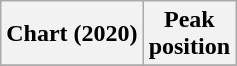<table class="wikitable plainrowheaders" style="text-align:centre">
<tr>
<th scope=col>Chart (2020)</th>
<th scope=col>Peak<br>position</th>
</tr>
<tr>
</tr>
</table>
